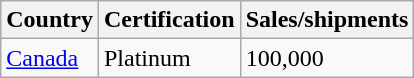<table class="wikitable">
<tr>
<th align="left">Country</th>
<th align="left">Certification</th>
<th align="left">Sales/shipments</th>
</tr>
<tr>
<td><a href='#'>Canada</a></td>
<td>Platinum</td>
<td>100,000</td>
</tr>
</table>
